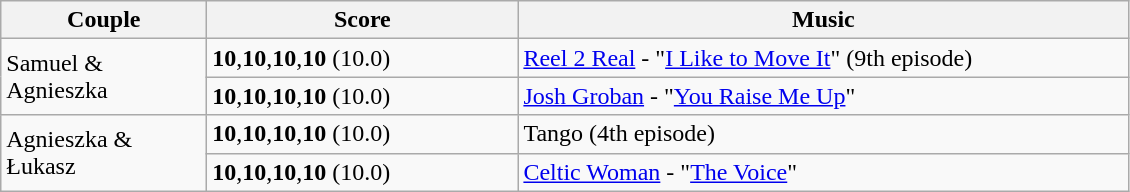<table class="wikitable">
<tr>
<th style="width:130px;">Couple</th>
<th style="width:200px;">Score</th>
<th style="width:400px;">Music</th>
</tr>
<tr>
<td rowspan="2">Samuel & Agnieszka</td>
<td><strong>10</strong>,<strong>10</strong>,<strong>10</strong>,<strong>10</strong> (10.0)</td>
<td><a href='#'>Reel 2 Real</a> - "<a href='#'>I Like to Move It</a>" (9th episode)</td>
</tr>
<tr>
<td><strong>10</strong>,<strong>10</strong>,<strong>10</strong>,<strong>10</strong> (10.0)</td>
<td><a href='#'>Josh Groban</a> - "<a href='#'>You Raise Me Up</a>"</td>
</tr>
<tr>
<td rowspan="2">Agnieszka & Łukasz</td>
<td><strong>10</strong>,<strong>10</strong>,<strong>10</strong>,<strong>10</strong> (10.0)</td>
<td>Tango (4th episode)</td>
</tr>
<tr>
<td><strong>10</strong>,<strong>10</strong>,<strong>10</strong>,<strong>10</strong> (10.0)</td>
<td><a href='#'>Celtic Woman</a> - "<a href='#'>The Voice</a>"</td>
</tr>
</table>
